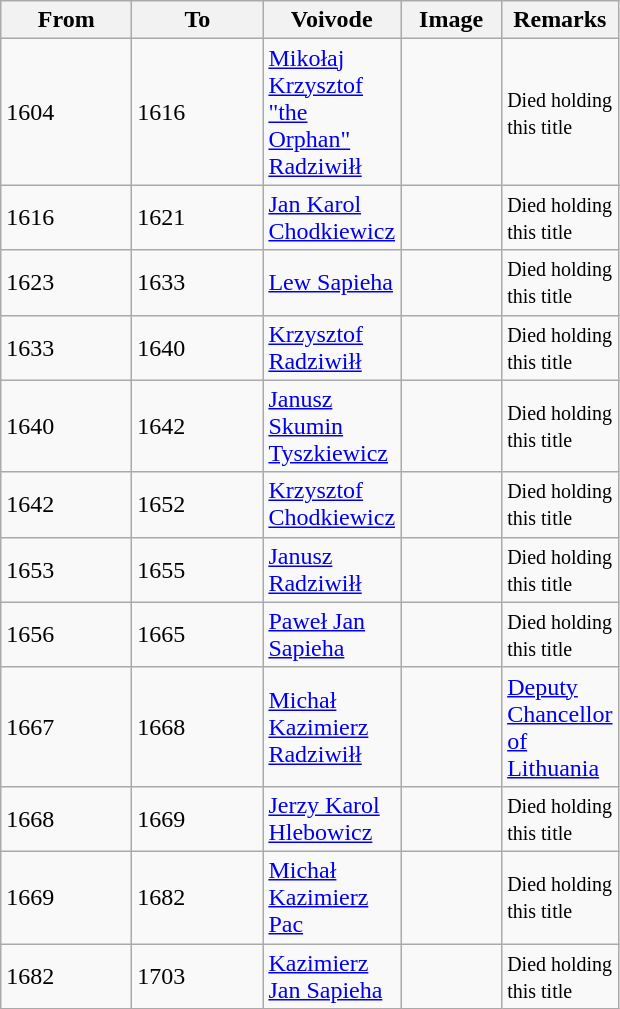<table class="wikitable">
<tr align="left">
<th width="80pt">From</th>
<th width="80pt">To</th>
<th width="60pt">Voivode</th>
<th width="60pt">Image</th>
<th width="60pt">Remarks</th>
</tr>
<tr ---->
<td>1604</td>
<td>1616</td>
<td><a href='#'>Mikołaj Krzysztof "the Orphan" Radziwiłł</a></td>
<td></td>
<td><small>Died holding this title</small></td>
</tr>
<tr ---->
<td>1616</td>
<td>1621</td>
<td><a href='#'>Jan Karol Chodkiewicz</a></td>
<td></td>
<td><small>Died holding this title</small></td>
</tr>
<tr ---->
<td>1623</td>
<td>1633</td>
<td><a href='#'>Lew Sapieha</a></td>
<td></td>
<td><small>Died holding this title</small></td>
</tr>
<tr ---->
<td>1633</td>
<td>1640</td>
<td><a href='#'>Krzysztof Radziwiłł</a></td>
<td></td>
<td><small>Died holding this title</small></td>
</tr>
<tr ---->
<td>1640</td>
<td>1642</td>
<td><a href='#'>Janusz Skumin Tyszkiewicz</a></td>
<td></td>
<td><small>Died holding this title</small></td>
</tr>
<tr ---->
<td>1642</td>
<td>1652</td>
<td><a href='#'>Krzysztof Chodkiewicz</a></td>
<td></td>
<td><small>Died holding this title</small></td>
</tr>
<tr ---->
<td>1653</td>
<td>1655</td>
<td><a href='#'>Janusz Radziwiłł</a></td>
<td></td>
<td><small>Died holding this title</small></td>
</tr>
<tr ---->
<td>1656</td>
<td>1665</td>
<td><a href='#'>Paweł Jan Sapieha</a></td>
<td></td>
<td><small>Died holding this title</small></td>
</tr>
<tr ---->
<td>1667</td>
<td>1668</td>
<td><a href='#'>Michał Kazimierz Radziwiłł</a></td>
<td></td>
<td><a href='#'>Deputy Chancellor of Lithuania</a></td>
</tr>
<tr ---->
<td>1668</td>
<td>1669</td>
<td><a href='#'>Jerzy Karol Hlebowicz</a></td>
<td></td>
<td><small>Died holding this title</small></td>
</tr>
<tr --->
<td>1669</td>
<td>1682</td>
<td><a href='#'>Michał Kazimierz Pac</a></td>
<td></td>
<td><small>Died holding this title</small></td>
</tr>
<tr ---->
<td>1682</td>
<td>1703</td>
<td><a href='#'>Kazimierz Jan Sapieha</a></td>
<td></td>
<td><small>Died holding this title</small></td>
</tr>
</table>
